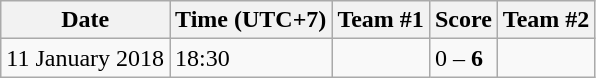<table class="wikitable">
<tr>
<th>Date</th>
<th>Time (UTC+7)</th>
<th>Team #1</th>
<th>Score</th>
<th>Team #2</th>
</tr>
<tr>
<td>11 January 2018</td>
<td>18:30</td>
<td></td>
<td>0 – <strong>6</strong></td>
<td><strong></strong></td>
</tr>
</table>
